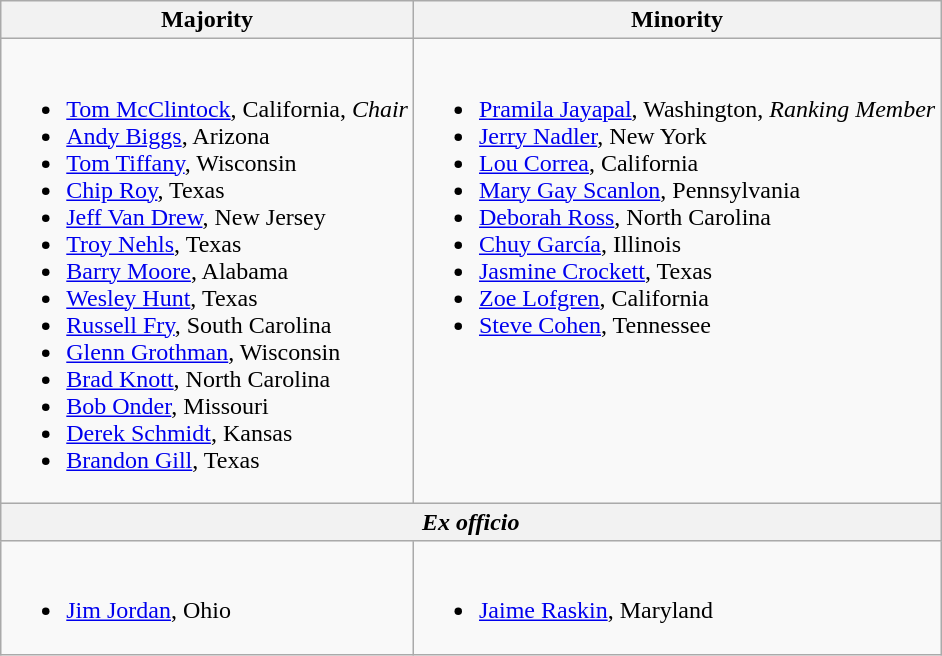<table class=wikitable>
<tr>
<th>Majority</th>
<th>Minority</th>
</tr>
<tr valign=top>
<td><br><ul><li><a href='#'>Tom McClintock</a>, California, <em>Chair</em></li><li><a href='#'>Andy Biggs</a>, Arizona</li><li><a href='#'>Tom Tiffany</a>, Wisconsin</li><li><a href='#'>Chip Roy</a>, Texas</li><li><a href='#'>Jeff Van Drew</a>, New Jersey</li><li><a href='#'>Troy Nehls</a>, Texas</li><li><a href='#'>Barry Moore</a>, Alabama</li><li><a href='#'>Wesley Hunt</a>, Texas</li><li><a href='#'>Russell Fry</a>, South Carolina</li><li><a href='#'>Glenn Grothman</a>, Wisconsin</li><li><a href='#'>Brad Knott</a>, North Carolina</li><li><a href='#'>Bob Onder</a>, Missouri</li><li><a href='#'>Derek Schmidt</a>, Kansas</li><li><a href='#'>Brandon Gill</a>, Texas</li></ul></td>
<td><br><ul><li><a href='#'>Pramila Jayapal</a>, Washington, <em>Ranking Member</em></li><li><a href='#'>Jerry Nadler</a>, New York</li><li><a href='#'>Lou Correa</a>, California</li><li><a href='#'>Mary Gay Scanlon</a>, Pennsylvania</li><li><a href='#'>Deborah Ross</a>, North Carolina</li><li><a href='#'>Chuy García</a>, Illinois</li><li><a href='#'>Jasmine Crockett</a>, Texas</li><li><a href='#'>Zoe Lofgren</a>, California</li><li><a href='#'>Steve Cohen</a>, Tennessee</li></ul></td>
</tr>
<tr>
<th colspan=2><em>Ex officio</em></th>
</tr>
<tr>
<td><br><ul><li><a href='#'>Jim Jordan</a>, Ohio</li></ul></td>
<td><br><ul><li><a href='#'>Jaime Raskin</a>, Maryland</li></ul></td>
</tr>
</table>
